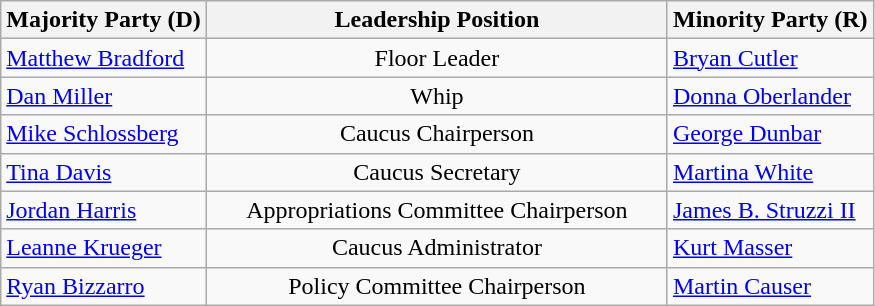<table class="wikitable">
<tr>
<th>Majority Party (D)</th>
<th width="300">Leadership Position</th>
<th>Minority Party (R)</th>
</tr>
<tr>
<td><a href='#'>Matthew Bradford</a></td>
<td style="text-align:center;">Floor Leader</td>
<td><a href='#'>Bryan Cutler</a></td>
</tr>
<tr>
<td><a href='#'>Dan Miller</a></td>
<td style="text-align:center;">Whip</td>
<td><a href='#'>Donna Oberlander</a></td>
</tr>
<tr>
<td><a href='#'>Mike Schlossberg</a></td>
<td style="text-align:center;">Caucus Chairperson</td>
<td><a href='#'>George Dunbar</a></td>
</tr>
<tr>
<td><a href='#'>Tina Davis</a></td>
<td style="text-align:center;">Caucus Secretary</td>
<td><a href='#'>Martina White</a></td>
</tr>
<tr>
<td><a href='#'>Jordan Harris</a></td>
<td style="text-align:center;">Appropriations Committee Chairperson</td>
<td><a href='#'>James B. Struzzi II</a></td>
</tr>
<tr>
<td><a href='#'>Leanne Krueger</a></td>
<td style="text-align:center;">Caucus Administrator</td>
<td><a href='#'>Kurt Masser</a></td>
</tr>
<tr>
<td><a href='#'>Ryan Bizzarro</a></td>
<td style="text-align:center;">Policy Committee Chairperson</td>
<td><a href='#'>Martin Causer</a></td>
</tr>
</table>
